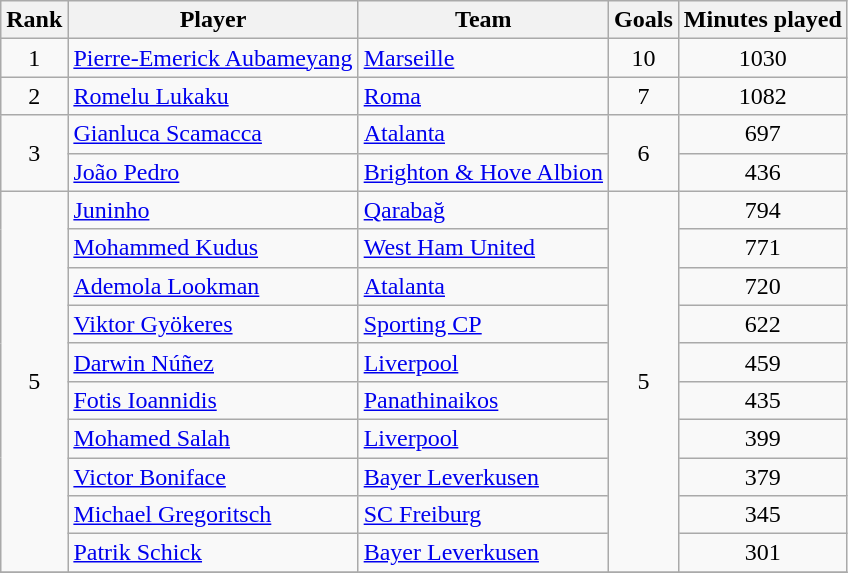<table class="wikitable" style="text-align:center">
<tr>
<th>Rank</th>
<th>Player</th>
<th>Team</th>
<th>Goals</th>
<th>Minutes played</th>
</tr>
<tr>
<td>1</td>
<td align=left> <a href='#'>Pierre-Emerick Aubameyang</a></td>
<td align=left> <a href='#'>Marseille</a></td>
<td>10</td>
<td>1030</td>
</tr>
<tr>
<td>2</td>
<td align=left> <a href='#'>Romelu Lukaku</a></td>
<td align=left> <a href='#'>Roma</a></td>
<td>7</td>
<td>1082</td>
</tr>
<tr>
<td rowspan="2">3</td>
<td align=left> <a href='#'>Gianluca Scamacca</a></td>
<td align=left> <a href='#'>Atalanta</a></td>
<td rowspan="2">6</td>
<td>697</td>
</tr>
<tr>
<td align=left> <a href='#'>João Pedro</a></td>
<td align=left> <a href='#'>Brighton & Hove Albion</a></td>
<td>436</td>
</tr>
<tr>
<td rowspan="10">5</td>
<td align=left> <a href='#'>Juninho</a></td>
<td align=left> <a href='#'>Qarabağ</a></td>
<td rowspan="10">5</td>
<td>794</td>
</tr>
<tr>
<td align=left> <a href='#'>Mohammed Kudus</a></td>
<td align=left> <a href='#'>West Ham United</a></td>
<td>771</td>
</tr>
<tr>
<td align=left> <a href='#'>Ademola Lookman</a></td>
<td align=left> <a href='#'>Atalanta</a></td>
<td>720</td>
</tr>
<tr>
<td align=left> <a href='#'>Viktor Gyökeres</a></td>
<td align=left> <a href='#'>Sporting CP</a></td>
<td>622</td>
</tr>
<tr>
<td align=left> <a href='#'>Darwin Núñez</a></td>
<td align=left> <a href='#'>Liverpool</a></td>
<td>459</td>
</tr>
<tr>
<td align=left> <a href='#'>Fotis Ioannidis</a></td>
<td align=left> <a href='#'>Panathinaikos</a></td>
<td>435</td>
</tr>
<tr>
<td align=left> <a href='#'>Mohamed Salah</a></td>
<td align=left> <a href='#'>Liverpool</a></td>
<td>399</td>
</tr>
<tr>
<td align=left> <a href='#'>Victor Boniface</a></td>
<td align=left> <a href='#'>Bayer Leverkusen</a></td>
<td>379</td>
</tr>
<tr>
<td align=left> <a href='#'>Michael Gregoritsch</a></td>
<td align=left> <a href='#'>SC Freiburg</a></td>
<td>345</td>
</tr>
<tr>
<td align=left> <a href='#'>Patrik Schick</a></td>
<td align=left> <a href='#'>Bayer Leverkusen</a></td>
<td>301</td>
</tr>
<tr>
</tr>
</table>
